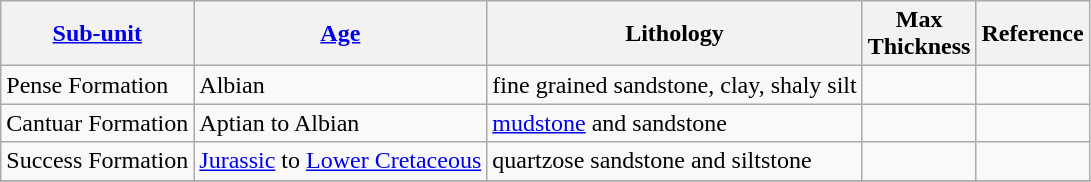<table class="wikitable">
<tr>
<th><a href='#'>Sub-unit</a></th>
<th><a href='#'>Age</a></th>
<th>Lithology</th>
<th>Max<br>Thickness</th>
<th>Reference</th>
</tr>
<tr>
<td>Pense Formation</td>
<td>Albian</td>
<td>fine grained sandstone, clay, shaly silt</td>
<td></td>
<td></td>
</tr>
<tr>
<td>Cantuar Formation</td>
<td>Aptian to Albian</td>
<td><a href='#'>mudstone</a> and sandstone</td>
<td></td>
<td></td>
</tr>
<tr>
<td>Success Formation</td>
<td><a href='#'>Jurassic</a> to <a href='#'>Lower Cretaceous</a></td>
<td>quartzose sandstone and siltstone</td>
<td></td>
<td></td>
</tr>
<tr>
</tr>
</table>
